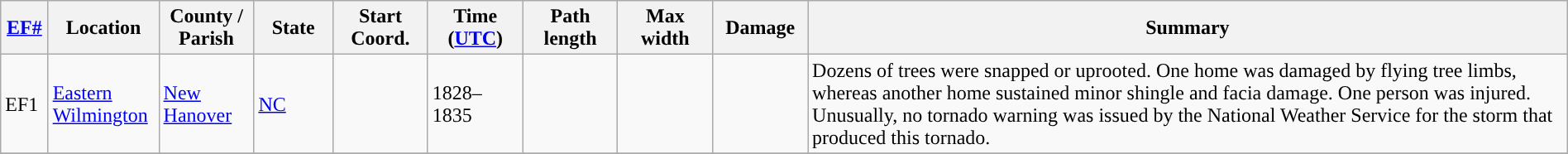<table class="wikitable sortable" style="width:100%;">
<tr>
<th scope="col" width="3%" align="center"><a href='#'>EF#</a></th>
<th scope="col" width="7%" align="center" class="unsortable">Location</th>
<th scope="col" width="6%" align="center" class="unsortable">County / Parish</th>
<th scope="col" width="5%" align="center">State</th>
<th scope="col" width="6%" align="center">Start Coord.</th>
<th scope="col" width="6%" align="center">Time (<a href='#'>UTC</a>)</th>
<th scope="col" width="6%" align="center">Path length</th>
<th scope="col" width="6%" align="center">Max width</th>
<th scope="col" width="6%" align="center">Damage</th>
<th scope="col" width="48%" class="unsortable" align="center">Summary</th>
</tr>
<tr>
<td>EF1</td>
<td><a href='#'>Eastern Wilmington</a></td>
<td><a href='#'>New Hanover</a></td>
<td><a href='#'>NC</a></td>
<td></td>
<td>1828–1835</td>
<td></td>
<td></td>
<td></td>
<td>Dozens of trees were snapped or uprooted. One home was damaged by flying tree limbs, whereas another home sustained minor shingle and facia damage. One person was injured. Unusually, no tornado warning was issued by the National Weather Service for the storm that produced this tornado.</td>
</tr>
<tr>
</tr>
</table>
